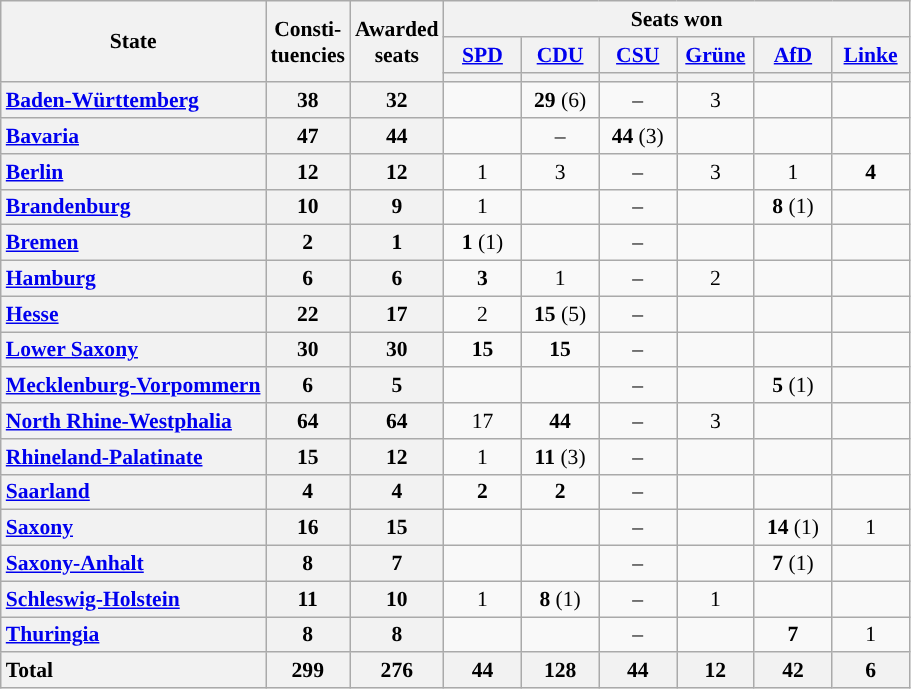<table class="wikitable" style="text-align:center; font-size: 0.9em;">
<tr>
<th rowspan="3">State</th>
<th rowspan="3">Consti-<br>tuencies</th>
<th rowspan="3">Awarded<br>seats</th>
<th colspan="6">Seats won</th>
</tr>
<tr>
<th class="unsortable" style="width:45px;"><a href='#'>SPD</a></th>
<th class="unsortable" style="width:45px;"><a href='#'>CDU</a></th>
<th class="unsortable" style="width:45px;"><a href='#'>CSU</a></th>
<th class="unsortable" style="width:45px;"><a href='#'>Grüne</a></th>
<th class="unsortable" style="width:45px;"><a href='#'>AfD</a></th>
<th class="unsortable" style="width:45px;"><a href='#'>Linke</a></th>
</tr>
<tr>
<th style="background:"></th>
<th style="background:"></th>
<th style="background:"></th>
<th style="background:"></th>
<th style="background:"></th>
<th style="background:"></th>
</tr>
<tr>
<th style="text-align: left;"><a href='#'>Baden-Württemberg</a></th>
<th>38</th>
<th>32</th>
<td></td>
<td><strong>29</strong> (6)</td>
<td>–</td>
<td>3</td>
<td></td>
<td></td>
</tr>
<tr>
<th style="text-align: left;"><a href='#'>Bavaria</a></th>
<th>47</th>
<th>44</th>
<td></td>
<td>–</td>
<td><strong>44</strong> (3)</td>
<td></td>
<td></td>
<td></td>
</tr>
<tr>
<th style="text-align: left;"><a href='#'>Berlin</a></th>
<th>12</th>
<th>12</th>
<td>1</td>
<td>3</td>
<td>–</td>
<td>3</td>
<td>1</td>
<td><strong>4</strong></td>
</tr>
<tr>
<th style="text-align: left;"><a href='#'>Brandenburg</a></th>
<th>10</th>
<th>9</th>
<td>1</td>
<td></td>
<td>–</td>
<td></td>
<td><strong>8</strong> (1)</td>
<td></td>
</tr>
<tr>
<th style="text-align: left;"><a href='#'>Bremen</a></th>
<th>2</th>
<th>1</th>
<td><strong>1</strong> (1)</td>
<td></td>
<td>–</td>
<td></td>
<td></td>
<td></td>
</tr>
<tr>
<th style="text-align: left;"><a href='#'>Hamburg</a></th>
<th>6</th>
<th>6</th>
<td><strong>3</strong></td>
<td>1</td>
<td>–</td>
<td>2</td>
<td></td>
<td></td>
</tr>
<tr>
<th style="text-align: left;"><a href='#'>Hesse</a></th>
<th>22</th>
<th>17</th>
<td>2</td>
<td><strong>15</strong> (5)</td>
<td>–</td>
<td></td>
<td></td>
<td></td>
</tr>
<tr>
<th style="text-align: left;"><a href='#'>Lower Saxony</a></th>
<th>30</th>
<th>30</th>
<td><strong>15</strong></td>
<td><strong>15</strong></td>
<td>–</td>
<td></td>
<td></td>
<td></td>
</tr>
<tr>
<th style="text-align: left;"><a href='#'>Mecklenburg-Vorpommern</a></th>
<th>6</th>
<th>5</th>
<td></td>
<td></td>
<td>–</td>
<td></td>
<td><strong>5</strong> (1)</td>
<td></td>
</tr>
<tr>
<th style="text-align: left;"><a href='#'>North Rhine-Westphalia</a></th>
<th>64</th>
<th>64</th>
<td>17</td>
<td><strong>44</strong></td>
<td>–</td>
<td>3</td>
<td></td>
<td></td>
</tr>
<tr>
<th style="text-align: left;"><a href='#'>Rhineland-Palatinate</a></th>
<th>15</th>
<th>12</th>
<td>1</td>
<td><strong>11</strong> (3)</td>
<td>–</td>
<td></td>
<td></td>
<td></td>
</tr>
<tr>
<th style="text-align: left;"><a href='#'>Saarland</a></th>
<th>4</th>
<th>4</th>
<td><strong>2</strong></td>
<td><strong>2</strong></td>
<td>–</td>
<td></td>
<td></td>
<td></td>
</tr>
<tr>
<th style="text-align: left;"><a href='#'>Saxony</a></th>
<th>16</th>
<th>15</th>
<td></td>
<td></td>
<td>–</td>
<td></td>
<td><strong>14</strong> (1)</td>
<td>1</td>
</tr>
<tr>
<th style="text-align: left;"><a href='#'>Saxony-Anhalt</a></th>
<th>8</th>
<th>7</th>
<td></td>
<td></td>
<td>–</td>
<td></td>
<td><strong>7</strong> (1)</td>
<td></td>
</tr>
<tr>
<th style="text-align: left;"><a href='#'>Schleswig-Holstein</a></th>
<th>11</th>
<th>10</th>
<td>1</td>
<td><strong>8</strong> (1)</td>
<td>–</td>
<td>1</td>
<td></td>
<td></td>
</tr>
<tr>
<th style="text-align: left;"><a href='#'>Thuringia</a></th>
<th>8</th>
<th>8</th>
<td></td>
<td></td>
<td>–</td>
<td></td>
<td><strong>7</strong></td>
<td>1</td>
</tr>
<tr class="sortbottom">
<th style="text-align: left;">Total</th>
<th>299</th>
<th>276</th>
<th>44</th>
<th>128</th>
<th>44</th>
<th>12</th>
<th>42</th>
<th>6</th>
</tr>
</table>
